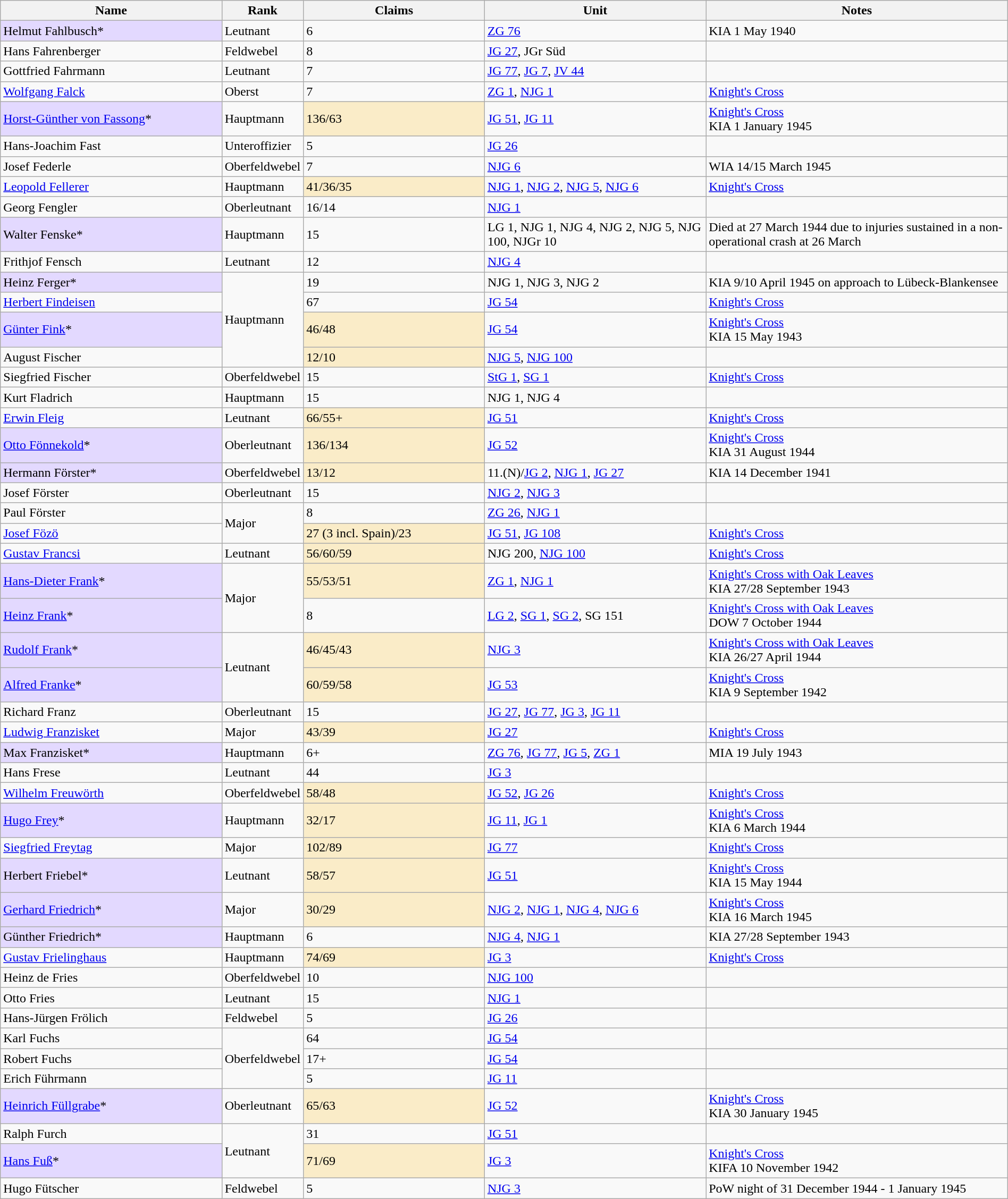<table class="wikitable" style="width:100%;">
<tr>
<th width="22%">Name</th>
<th width="8%">Rank</th>
<th width="18%">Claims</th>
<th width="22%">Unit</th>
<th width="30%">Notes</th>
</tr>
<tr>
<td style="background:#e3d9ff;" align="left">Helmut Fahlbusch*</td>
<td>Leutnant</td>
<td>6</td>
<td><a href='#'>ZG 76</a></td>
<td>KIA 1 May 1940</td>
</tr>
<tr>
<td>Hans Fahrenberger</td>
<td>Feldwebel</td>
<td>8</td>
<td><a href='#'>JG 27</a>, JGr Süd</td>
<td></td>
</tr>
<tr>
<td>Gottfried Fahrmann</td>
<td>Leutnant</td>
<td>7</td>
<td><a href='#'>JG 77</a>, <a href='#'>JG 7</a>, <a href='#'>JV 44</a></td>
<td></td>
</tr>
<tr>
<td><a href='#'>Wolfgang Falck</a></td>
<td>Oberst</td>
<td>7</td>
<td><a href='#'>ZG 1</a>, <a href='#'>NJG 1</a></td>
<td><a href='#'>Knight's Cross</a></td>
</tr>
<tr>
<td style="background:#e3d9ff;" align="left"><a href='#'>Horst-Günther von Fassong</a>*</td>
<td>Hauptmann</td>
<td style="background:#faecc8" align="left">136/63</td>
<td><a href='#'>JG 51</a>, <a href='#'>JG 11</a></td>
<td><a href='#'>Knight's Cross</a><br>KIA 1 January 1945</td>
</tr>
<tr>
<td>Hans-Joachim Fast</td>
<td>Unteroffizier</td>
<td>5</td>
<td><a href='#'>JG 26</a></td>
<td></td>
</tr>
<tr>
<td>Josef Federle</td>
<td>Oberfeldwebel</td>
<td>7</td>
<td><a href='#'>NJG 6</a></td>
<td>WIA 14/15 March 1945</td>
</tr>
<tr>
<td><a href='#'>Leopold Fellerer</a></td>
<td>Hauptmann</td>
<td style="background:#faecc8" align="left">41/36/35</td>
<td><a href='#'>NJG 1</a>, <a href='#'>NJG 2</a>, <a href='#'>NJG 5</a>, <a href='#'>NJG 6</a></td>
<td><a href='#'>Knight's Cross</a></td>
</tr>
<tr>
<td>Georg Fengler</td>
<td>Oberleutnant</td>
<td>16/14</td>
<td><a href='#'>NJG 1</a></td>
<td></td>
</tr>
<tr>
<td style="background:#e3d9ff;" align="left">Walter Fenske*</td>
<td>Hauptmann</td>
<td>15</td>
<td>LG 1, NJG 1, NJG 4, NJG 2, NJG 5, NJG 100, NJGr 10</td>
<td>Died at 27 March 1944 due to injuries sustained in a non-operational crash at 26 March</td>
</tr>
<tr>
<td>Frithjof Fensch</td>
<td>Leutnant</td>
<td>12</td>
<td><a href='#'>NJG 4</a></td>
<td></td>
</tr>
<tr>
<td style="background:#e3d9ff;" align="left">Heinz Ferger*</td>
<td rowspan="4">Hauptmann</td>
<td>19</td>
<td>NJG 1, NJG 3, NJG 2</td>
<td>KIA 9/10 April 1945 on approach to Lübeck-Blankensee</td>
</tr>
<tr>
<td><a href='#'>Herbert Findeisen</a></td>
<td>67</td>
<td><a href='#'>JG 54</a></td>
<td><a href='#'>Knight's Cross</a></td>
</tr>
<tr>
<td style="background:#e3d9ff;" align="left"><a href='#'>Günter Fink</a>*</td>
<td style="background:#faecc8" align="left">46/48</td>
<td><a href='#'>JG 54</a></td>
<td><a href='#'>Knight's Cross</a><br>KIA 15 May 1943</td>
</tr>
<tr>
<td>August Fischer</td>
<td style="background:#faecc8" align="left">12/10</td>
<td><a href='#'>NJG 5</a>, <a href='#'>NJG 100</a></td>
<td></td>
</tr>
<tr>
<td>Siegfried Fischer</td>
<td>Oberfeldwebel</td>
<td>15</td>
<td><a href='#'>StG 1</a>, <a href='#'>SG 1</a></td>
<td><a href='#'>Knight's Cross</a></td>
</tr>
<tr>
<td>Kurt Fladrich</td>
<td>Hauptmann</td>
<td>15</td>
<td>NJG 1, NJG 4</td>
<td></td>
</tr>
<tr>
<td><a href='#'>Erwin Fleig</a></td>
<td>Leutnant</td>
<td style="background:#faecc8" align="left">66/55+</td>
<td><a href='#'>JG 51</a></td>
<td><a href='#'>Knight's Cross</a></td>
</tr>
<tr>
<td style="background:#e3d9ff;" align="left"><a href='#'>Otto Fönnekold</a>*</td>
<td>Oberleutnant</td>
<td style="background:#faecc8" align="left">136/134</td>
<td><a href='#'>JG 52</a></td>
<td><a href='#'>Knight's Cross</a><br>KIA 31 August 1944</td>
</tr>
<tr>
<td style="background:#e3d9ff;" align="left">Hermann Förster*</td>
<td>Oberfeldwebel</td>
<td style="background:#faecc8" align="left">13/12</td>
<td>11.(N)/<a href='#'>JG 2</a>, <a href='#'>NJG 1</a>, <a href='#'>JG 27</a></td>
<td>KIA 14 December 1941</td>
</tr>
<tr>
<td>Josef Förster</td>
<td>Oberleutnant</td>
<td>15</td>
<td><a href='#'>NJG 2</a>, <a href='#'>NJG 3</a></td>
<td></td>
</tr>
<tr>
<td>Paul Förster</td>
<td rowspan="2">Major</td>
<td>8</td>
<td><a href='#'>ZG 26</a>, <a href='#'>NJG 1</a></td>
<td></td>
</tr>
<tr>
<td><a href='#'>Josef Fözö</a></td>
<td style="background:#faecc8" align="left">27 (3 incl. Spain)/23</td>
<td><a href='#'>JG 51</a>, <a href='#'>JG 108</a></td>
<td><a href='#'>Knight's Cross</a></td>
</tr>
<tr>
<td><a href='#'>Gustav Francsi</a></td>
<td>Leutnant</td>
<td style="background:#faecc8" align="left">56/60/59</td>
<td>NJG 200, <a href='#'>NJG 100</a></td>
<td><a href='#'>Knight's Cross</a></td>
</tr>
<tr>
<td style="background:#e3d9ff;" align="left"><a href='#'>Hans-Dieter Frank</a>*</td>
<td rowspan="2">Major</td>
<td style="background:#faecc8" align="left">55/53/51</td>
<td><a href='#'>ZG 1</a>, <a href='#'>NJG 1</a></td>
<td><a href='#'>Knight's Cross with Oak Leaves</a><br>KIA 27/28 September 1943</td>
</tr>
<tr>
<td style="background:#e3d9ff;" align="left"><a href='#'>Heinz Frank</a>*</td>
<td>8</td>
<td><a href='#'>LG 2</a>, <a href='#'>SG 1</a>, <a href='#'>SG 2</a>, SG 151</td>
<td><a href='#'>Knight's Cross with Oak Leaves</a><br>DOW 7 October 1944</td>
</tr>
<tr>
<td style="background:#e3d9ff;" align="left"><a href='#'>Rudolf Frank</a>*</td>
<td rowspan="2">Leutnant</td>
<td style="background:#faecc8" align="left">46/45/43</td>
<td><a href='#'>NJG 3</a></td>
<td><a href='#'>Knight's Cross with Oak Leaves</a><br>KIA 26/27 April 1944</td>
</tr>
<tr>
<td style="background:#e3d9ff;" align="left"><a href='#'>Alfred Franke</a>*</td>
<td style="background:#faecc8" align="left">60/59/58</td>
<td><a href='#'>JG 53</a></td>
<td><a href='#'>Knight's Cross</a><br>KIA 9 September 1942</td>
</tr>
<tr>
<td>Richard Franz</td>
<td>Oberleutnant</td>
<td>15</td>
<td><a href='#'>JG 27</a>, <a href='#'>JG 77</a>, <a href='#'>JG 3</a>, <a href='#'>JG 11</a></td>
<td></td>
</tr>
<tr>
<td><a href='#'>Ludwig Franzisket</a></td>
<td>Major</td>
<td style="background:#faecc8" align="left">43/39</td>
<td><a href='#'>JG 27</a></td>
<td><a href='#'>Knight's Cross</a></td>
</tr>
<tr>
<td style="background:#e3d9ff;" align="left">Max Franzisket*</td>
<td>Hauptmann</td>
<td>6+</td>
<td><a href='#'>ZG 76</a>, <a href='#'>JG 77</a>, <a href='#'>JG 5</a>, <a href='#'>ZG 1</a></td>
<td>MIA 19 July 1943</td>
</tr>
<tr>
<td>Hans Frese</td>
<td>Leutnant</td>
<td>44</td>
<td><a href='#'>JG 3</a></td>
<td></td>
</tr>
<tr>
<td><a href='#'>Wilhelm Freuwörth</a></td>
<td>Oberfeldwebel</td>
<td style="background:#faecc8" align="left">58/48</td>
<td><a href='#'>JG 52</a>, <a href='#'>JG 26</a></td>
<td><a href='#'>Knight's Cross</a></td>
</tr>
<tr>
<td style="background:#e3d9ff;" align="left"><a href='#'>Hugo Frey</a>*</td>
<td>Hauptmann</td>
<td style="background:#faecc8" align="left">32/17</td>
<td><a href='#'>JG 11</a>, <a href='#'>JG 1</a></td>
<td><a href='#'>Knight's Cross</a><br>KIA 6 March 1944</td>
</tr>
<tr>
<td><a href='#'>Siegfried Freytag</a></td>
<td>Major</td>
<td style="background:#faecc8" align="left">102/89</td>
<td><a href='#'>JG 77</a></td>
<td><a href='#'>Knight's Cross</a></td>
</tr>
<tr>
<td style="background:#e3d9ff;" align="left">Herbert Friebel*</td>
<td>Leutnant</td>
<td style="background:#faecc8" align="left">58/57</td>
<td><a href='#'>JG 51</a></td>
<td><a href='#'>Knight's Cross</a><br>KIA 15 May 1944</td>
</tr>
<tr>
<td style="background:#e3d9ff;" align="left"><a href='#'>Gerhard Friedrich</a>*</td>
<td>Major</td>
<td style="background:#faecc8" align="left">30/29</td>
<td><a href='#'>NJG 2</a>, <a href='#'>NJG 1</a>, <a href='#'>NJG 4</a>, <a href='#'>NJG 6</a></td>
<td><a href='#'>Knight's Cross</a><br>KIA 16 March 1945</td>
</tr>
<tr>
<td style="background:#e3d9ff;" align="left">Günther Friedrich*</td>
<td>Hauptmann</td>
<td>6</td>
<td><a href='#'>NJG 4</a>, <a href='#'>NJG 1</a></td>
<td>KIA 27/28 September 1943</td>
</tr>
<tr>
<td><a href='#'>Gustav Frielinghaus</a></td>
<td>Hauptmann</td>
<td style="background:#faecc8" align="left">74/69</td>
<td><a href='#'>JG 3</a></td>
<td><a href='#'>Knight's Cross</a></td>
</tr>
<tr>
<td>Heinz de Fries</td>
<td>Oberfeldwebel</td>
<td>10</td>
<td><a href='#'>NJG 100</a></td>
<td></td>
</tr>
<tr>
<td>Otto Fries</td>
<td>Leutnant</td>
<td>15</td>
<td><a href='#'>NJG 1</a></td>
<td></td>
</tr>
<tr>
<td>Hans-Jürgen Frölich</td>
<td>Feldwebel</td>
<td>5</td>
<td><a href='#'>JG 26</a></td>
<td></td>
</tr>
<tr>
<td>Karl Fuchs</td>
<td rowspan="3">Oberfeldwebel</td>
<td>64</td>
<td><a href='#'>JG 54</a></td>
<td></td>
</tr>
<tr>
<td>Robert Fuchs</td>
<td>17+</td>
<td><a href='#'>JG 54</a></td>
<td></td>
</tr>
<tr>
<td>Erich Führmann</td>
<td>5</td>
<td><a href='#'>JG 11</a></td>
<td></td>
</tr>
<tr>
<td style="background:#e3d9ff;" align="left"><a href='#'>Heinrich Füllgrabe</a>*</td>
<td>Oberleutnant</td>
<td style="background:#faecc8" align="left">65/63</td>
<td><a href='#'>JG 52</a></td>
<td><a href='#'>Knight's Cross</a><br>KIA 30 January 1945</td>
</tr>
<tr>
<td>Ralph Furch</td>
<td rowspan="2">Leutnant</td>
<td>31</td>
<td><a href='#'>JG 51</a></td>
<td></td>
</tr>
<tr>
<td style="background:#e3d9ff;" align="left"><a href='#'>Hans Fuß</a>*</td>
<td style="background:#faecc8" align="left">71/69</td>
<td><a href='#'>JG 3</a></td>
<td><a href='#'>Knight's Cross</a><br>KIFA 10 November 1942</td>
</tr>
<tr>
<td>Hugo Fütscher</td>
<td>Feldwebel</td>
<td>5</td>
<td><a href='#'>NJG 3</a></td>
<td>PoW night of 31 December 1944 - 1 January 1945</td>
</tr>
</table>
